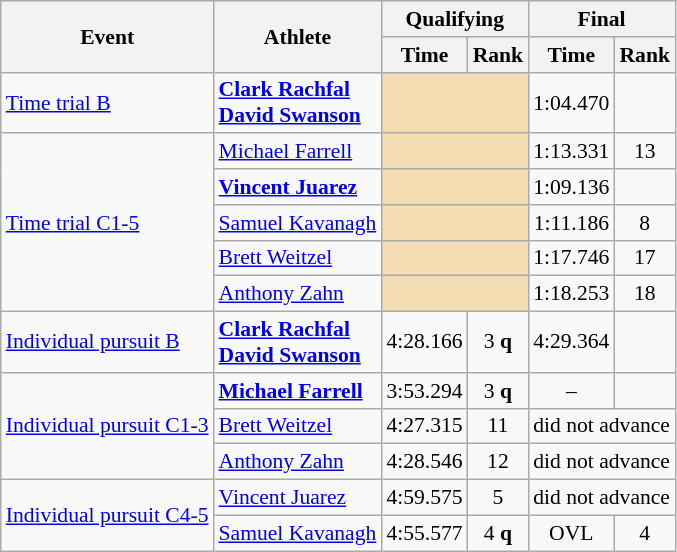<table class=wikitable style="font-size:90%">
<tr>
<th rowspan=2>Event</th>
<th rowspan=2>Athlete</th>
<th colspan=2>Qualifying</th>
<th colspan=2>Final</th>
</tr>
<tr>
<th>Time</th>
<th>Rank</th>
<th>Time</th>
<th>Rank</th>
</tr>
<tr>
<td><a href='#'>Time trial B</a></td>
<td><strong><a href='#'>Clark Rachfal</a><br><a href='#'>David Swanson</a></strong></td>
<td align=center bgcolor=wheat colspan=2></td>
<td align=center>1:04.470</td>
<td align=center></td>
</tr>
<tr>
<td rowspan=5><a href='#'>Time trial C1-5</a></td>
<td><a href='#'>Michael Farrell</a></td>
<td align=center bgcolor=wheat colspan=2></td>
<td align=center>1:13.331</td>
<td align=center>13</td>
</tr>
<tr>
<td><strong><a href='#'>Vincent Juarez</a></strong></td>
<td align=center bgcolor=wheat colspan=2></td>
<td align=center>1:09.136</td>
<td align=center></td>
</tr>
<tr>
<td><a href='#'>Samuel Kavanagh</a></td>
<td align=center bgcolor=wheat colspan=2></td>
<td align=center>1:11.186</td>
<td align=center>8</td>
</tr>
<tr>
<td><a href='#'>Brett Weitzel</a></td>
<td align=center bgcolor=wheat colspan=2></td>
<td align=center>1:17.746</td>
<td align=center>17</td>
</tr>
<tr>
<td><a href='#'>Anthony Zahn</a></td>
<td align=center bgcolor=wheat colspan=2></td>
<td align=center>1:18.253</td>
<td align=center>18</td>
</tr>
<tr>
<td><a href='#'>Individual pursuit B</a></td>
<td><strong><a href='#'>Clark Rachfal</a><br><a href='#'>David Swanson</a></strong></td>
<td align=center>4:28.166</td>
<td align=center>3 <strong>q</strong></td>
<td align=center>4:29.364</td>
<td align=center></td>
</tr>
<tr>
<td rowspan=3><a href='#'>Individual pursuit C1-3</a></td>
<td><strong><a href='#'>Michael Farrell</a></strong></td>
<td align=center>3:53.294</td>
<td align=center>3 <strong>q</strong></td>
<td align=center>–</td>
<td align=center></td>
</tr>
<tr>
<td><a href='#'>Brett Weitzel</a></td>
<td align=center>4:27.315</td>
<td align=center>11</td>
<td align=center colspan=2>did not advance</td>
</tr>
<tr>
<td><a href='#'>Anthony Zahn</a></td>
<td align=center>4:28.546</td>
<td align=center>12</td>
<td align=center colspan=2>did not advance</td>
</tr>
<tr>
<td rowspan=2><a href='#'>Individual pursuit C4-5</a></td>
<td><a href='#'>Vincent Juarez</a></td>
<td align=center>4:59.575</td>
<td align=center>5</td>
<td align=center colspan=2>did not advance</td>
</tr>
<tr>
<td><a href='#'>Samuel Kavanagh</a></td>
<td align=center>4:55.577</td>
<td align=center>4 <strong>q</strong></td>
<td align=center>OVL</td>
<td align=center>4</td>
</tr>
</table>
